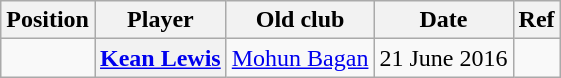<table class="wikitable plainrowheaders" style="text-align:center; text-align:left">
<tr>
<th scope="col">Position</th>
<th scope="col">Player</th>
<th scope="col">Old club</th>
<th scope="col">Date</th>
<th scope="col">Ref</th>
</tr>
<tr>
<td></td>
<th scope="row"> <a href='#'>Kean Lewis</a></th>
<td> <a href='#'>Mohun Bagan</a></td>
<td>21 June 2016</td>
<td></td>
</tr>
</table>
